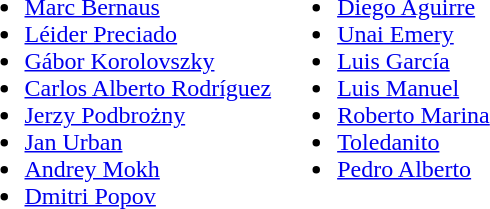<table>
<tr style="vertical-align: top;">
<td><br><ul><li> <a href='#'>Marc Bernaus</a></li><li> <a href='#'>Léider Preciado</a></li><li> <a href='#'>Gábor Korolovszky</a></li><li> <a href='#'>Carlos Alberto Rodríguez</a></li><li> <a href='#'>Jerzy Podbrożny</a></li><li> <a href='#'>Jan Urban</a></li><li> <a href='#'>Andrey Mokh</a></li><li> <a href='#'>Dmitri Popov</a></li></ul></td>
<td><br><ul><li> <a href='#'>Diego Aguirre</a></li><li> <a href='#'>Unai Emery</a></li><li> <a href='#'>Luis García</a></li><li> <a href='#'>Luis Manuel</a></li><li> <a href='#'>Roberto Marina</a></li><li> <a href='#'> Toledanito</a></li><li> <a href='#'>Pedro Alberto</a></li></ul></td>
</tr>
</table>
